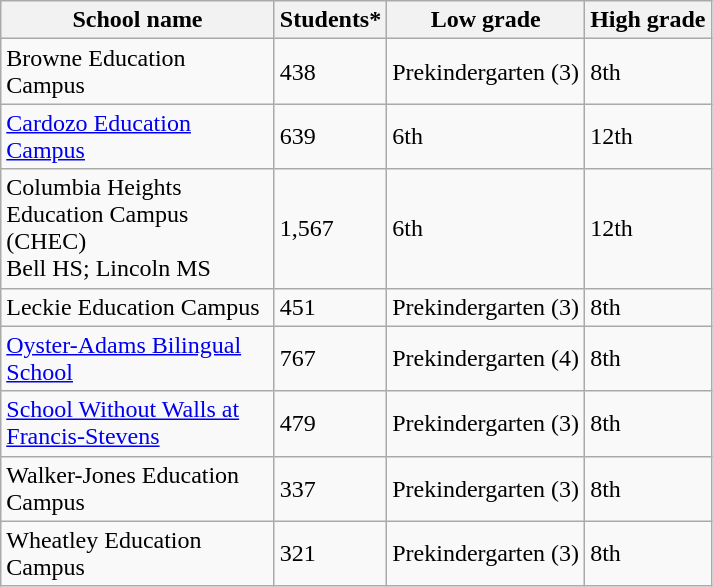<table class="wikitable sortable">
<tr>
<th width="175">School name</th>
<th>Students*</th>
<th class="unsortable">Low grade</th>
<th class="unsortable">High grade</th></tr></th>
</tr>
<tr>
<td>Browne Education Campus</td>
<td>438</td>
<td>Prekindergarten (3)</td>
<td>8th</td>
</tr>
<tr>
<td><a href='#'>Cardozo Education Campus</a></td>
<td>639</td>
<td>6th</td>
<td>12th</td>
</tr>
<tr>
<td>Columbia Heights Education Campus (CHEC)<br>Bell HS; Lincoln MS</td>
<td>1,567</td>
<td>6th</td>
<td>12th</td>
</tr>
<tr>
<td>Leckie Education Campus</td>
<td>451</td>
<td>Prekindergarten (3)</td>
<td>8th</td>
</tr>
<tr>
<td><a href='#'>Oyster-Adams Bilingual School</a></td>
<td>767</td>
<td>Prekindergarten (4)</td>
<td>8th</td>
</tr>
<tr>
<td><a href='#'>School Without Walls at Francis-Stevens</a></td>
<td>479</td>
<td>Prekindergarten (3)</td>
<td>8th</td>
</tr>
<tr>
<td>Walker-Jones Education Campus</td>
<td>337</td>
<td>Prekindergarten (3)</td>
<td>8th</td>
</tr>
<tr>
<td>Wheatley Education Campus</td>
<td>321</td>
<td>Prekindergarten (3)</td>
<td>8th</td>
</tr>
</table>
